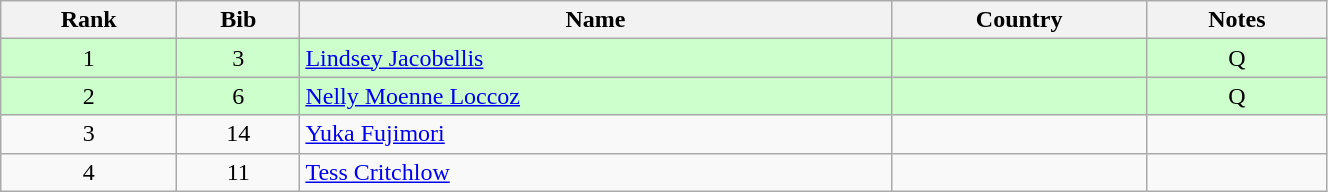<table class="wikitable" style="text-align:center;" width=70%>
<tr>
<th>Rank</th>
<th>Bib</th>
<th>Name</th>
<th>Country</th>
<th>Notes</th>
</tr>
<tr bgcolor="#ccffcc">
<td>1</td>
<td>3</td>
<td align=left><a href='#'>Lindsey Jacobellis</a></td>
<td align=left></td>
<td>Q</td>
</tr>
<tr bgcolor="#ccffcc">
<td>2</td>
<td>6</td>
<td align=left><a href='#'>Nelly Moenne Loccoz</a></td>
<td align=left></td>
<td>Q</td>
</tr>
<tr>
<td>3</td>
<td>14</td>
<td align=left><a href='#'>Yuka Fujimori</a></td>
<td align=left></td>
<td></td>
</tr>
<tr>
<td>4</td>
<td>11</td>
<td align=left><a href='#'>Tess Critchlow</a></td>
<td align=left></td>
<td></td>
</tr>
</table>
